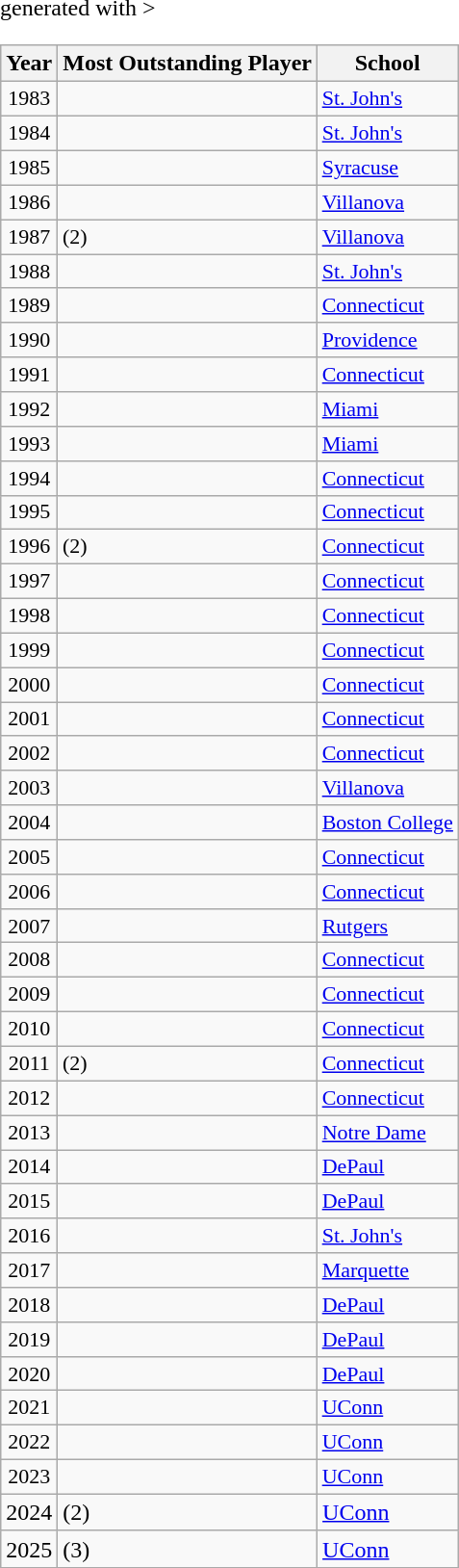<table class="wikitable" <hiddentext > generated with >
<tr style="font-weight:bold">
<th height="14" align="center" valign="bottom">Year</th>
<th valign="bottom">Most Outstanding Player</th>
<th valign="bottom">School</th>
</tr>
<tr style="font-size:11pt">
<td height="14" align="center" valign="bottom">1983</td>
<td valign="bottom"></td>
<td valign="bottom"><a href='#'>St. John's</a></td>
</tr>
<tr style="font-size:11pt">
<td height="14" align="center" valign="bottom">1984</td>
<td valign="bottom"></td>
<td valign="bottom"><a href='#'>St. John's</a></td>
</tr>
<tr style="font-size:11pt">
<td height="14" align="center" valign="bottom">1985</td>
<td valign="bottom"></td>
<td valign="bottom"><a href='#'>Syracuse</a></td>
</tr>
<tr style="font-size:11pt">
<td height="14" align="center" valign="bottom">1986</td>
<td valign="bottom"></td>
<td valign="bottom"><a href='#'>Villanova</a></td>
</tr>
<tr style="font-size:11pt">
<td height="14" align="center" valign="bottom">1987</td>
<td valign="bottom"> (2)</td>
<td valign="bottom"><a href='#'>Villanova</a></td>
</tr>
<tr style="font-size:11pt">
<td height="14" align="center" valign="bottom">1988</td>
<td valign="bottom"></td>
<td valign="bottom"><a href='#'>St. John's</a></td>
</tr>
<tr style="font-size:11pt">
<td height="14" align="center" valign="bottom">1989</td>
<td valign="bottom"></td>
<td valign="bottom"><a href='#'>Connecticut</a></td>
</tr>
<tr style="font-size:11pt">
<td height="14" align="center" valign="bottom">1990</td>
<td valign="bottom"></td>
<td valign="bottom"><a href='#'>Providence</a></td>
</tr>
<tr style="font-size:11pt">
<td height="14" align="center" valign="bottom">1991</td>
<td valign="bottom"></td>
<td valign="bottom"><a href='#'>Connecticut</a></td>
</tr>
<tr style="font-size:11pt">
<td height="14" align="center" valign="bottom">1992</td>
<td valign="bottom"></td>
<td valign="bottom"><a href='#'>Miami</a></td>
</tr>
<tr style="font-size:11pt">
<td height="14" align="center" valign="bottom">1993</td>
<td valign="bottom"></td>
<td valign="bottom"><a href='#'>Miami</a></td>
</tr>
<tr style="font-size:11pt">
<td height="14" align="center" valign="bottom">1994</td>
<td valign="bottom"></td>
<td valign="bottom"><a href='#'>Connecticut</a></td>
</tr>
<tr style="font-size:11pt">
<td height="14" align="center" valign="bottom">1995</td>
<td valign="bottom"></td>
<td valign="bottom"><a href='#'>Connecticut</a></td>
</tr>
<tr style="font-size:11pt">
<td height="14" align="center" valign="bottom">1996</td>
<td valign="bottom"> (2)</td>
<td valign="bottom"><a href='#'>Connecticut</a></td>
</tr>
<tr style="font-size:11pt">
<td height="14" align="center" valign="bottom">1997</td>
<td valign="bottom"></td>
<td valign="bottom"><a href='#'>Connecticut</a></td>
</tr>
<tr style="font-size:11pt">
<td height="14" align="center" valign="bottom">1998</td>
<td valign="bottom"></td>
<td valign="bottom"><a href='#'>Connecticut</a></td>
</tr>
<tr style="font-size:11pt">
<td height="14" align="center" valign="bottom">1999</td>
<td valign="bottom"></td>
<td valign="bottom"><a href='#'>Connecticut</a></td>
</tr>
<tr style="font-size:11pt">
<td height="14" align="center" valign="bottom">2000</td>
<td valign="bottom"></td>
<td valign="bottom"><a href='#'>Connecticut</a></td>
</tr>
<tr style="font-size:11pt">
<td height="14" align="center" valign="bottom">2001</td>
<td valign="bottom"></td>
<td valign="bottom"><a href='#'>Connecticut</a></td>
</tr>
<tr style="font-size:11pt">
<td height="14" align="center" valign="bottom">2002</td>
<td valign="bottom"></td>
<td valign="bottom"><a href='#'>Connecticut</a></td>
</tr>
<tr style="font-size:11pt">
<td height="14" align="center" valign="bottom">2003</td>
<td valign="bottom"></td>
<td valign="bottom"><a href='#'>Villanova</a></td>
</tr>
<tr style="font-size:11pt">
<td height="14" align="center" valign="bottom">2004</td>
<td valign="bottom"></td>
<td valign="bottom"><a href='#'>Boston College</a></td>
</tr>
<tr style="font-size:11pt">
<td height="14" align="center" valign="bottom">2005</td>
<td valign="bottom"></td>
<td valign="bottom"><a href='#'>Connecticut</a></td>
</tr>
<tr style="font-size:11pt">
<td height="14" align="center" valign="bottom">2006</td>
<td valign="bottom"></td>
<td valign="bottom"><a href='#'>Connecticut</a></td>
</tr>
<tr style="font-size:11pt">
<td height="14" align="center" valign="bottom">2007</td>
<td valign="bottom"></td>
<td valign="bottom"><a href='#'>Rutgers</a></td>
</tr>
<tr style="font-size:11pt">
<td height="14" align="center" valign="bottom">2008</td>
<td valign="bottom"></td>
<td valign="bottom"><a href='#'>Connecticut</a></td>
</tr>
<tr style="font-size:11pt">
<td height="14" align="center" valign="bottom">2009</td>
<td valign="bottom"></td>
<td valign="bottom"><a href='#'>Connecticut</a></td>
</tr>
<tr style="font-size:11pt">
<td height="14" align="center" valign="bottom">2010</td>
<td valign="bottom"></td>
<td valign="bottom"><a href='#'>Connecticut</a></td>
</tr>
<tr style="font-size:11pt">
<td height="14" align="center" valign="bottom">2011</td>
<td valign="bottom"> (2)</td>
<td valign="bottom"><a href='#'>Connecticut</a></td>
</tr>
<tr style="font-size:11pt">
<td height="14" align="center" valign="bottom">2012</td>
<td valign="bottom"></td>
<td valign="bottom"><a href='#'>Connecticut</a></td>
</tr>
<tr style="font-size:11pt">
<td height="14" align="center" valign="bottom">2013</td>
<td valign="bottom"></td>
<td valign="bottom"><a href='#'>Notre Dame</a></td>
</tr>
<tr style="font-size:11pt">
<td height="14" align="center" valign="bottom">2014</td>
<td valign="bottom"></td>
<td valign="bottom"><a href='#'>DePaul</a></td>
</tr>
<tr style="font-size:11pt">
<td height="14" align="center" valign="bottom">2015</td>
<td valign="bottom"></td>
<td valign="bottom"><a href='#'>DePaul</a></td>
</tr>
<tr style="font-size:11pt">
<td height="14" align="center" valign="bottom">2016</td>
<td valign="bottom"></td>
<td valign="bottom"><a href='#'>St. John's</a></td>
</tr>
<tr style="font-size:11pt">
<td height="14" align="center" valign="bottom">2017</td>
<td valign="bottom"></td>
<td valign="bottom"><a href='#'>Marquette</a></td>
</tr>
<tr style="font-size:11pt">
<td height="14" align="center" valign="bottom">2018</td>
<td valign="bottom"></td>
<td valign="bottom"><a href='#'>DePaul</a></td>
</tr>
<tr style="font-size:11pt">
<td height="14" align="center" valign="bottom">2019</td>
<td valign="bottom"></td>
<td valign="bottom"><a href='#'>DePaul</a></td>
</tr>
<tr style="font-size:11pt">
<td height="14" align="center" valign="bottom">2020</td>
<td valign="bottom"></td>
<td valign="bottom"><a href='#'>DePaul</a></td>
</tr>
<tr style="font-size:11pt">
<td height="14" align="center" valign="bottom">2021</td>
<td valign="bottom"></td>
<td valign="bottom"><a href='#'>UConn</a></td>
</tr>
<tr style="font-size:11pt">
<td height="14" align="center" valign="bottom">2022</td>
<td valign="bottom"></td>
<td valign="bottom"><a href='#'>UConn</a></td>
</tr>
<tr style="font-size:11pt">
<td height="14" align="center" valign="bottom">2023</td>
<td valign="bottom"></td>
<td valign="bottom"><a href='#'>UConn</a></td>
</tr>
<tr>
<td>2024</td>
<td> (2)</td>
<td><a href='#'>UConn</a></td>
</tr>
<tr>
<td>2025</td>
<td> (3)</td>
<td><a href='#'>UConn</a></td>
</tr>
</table>
